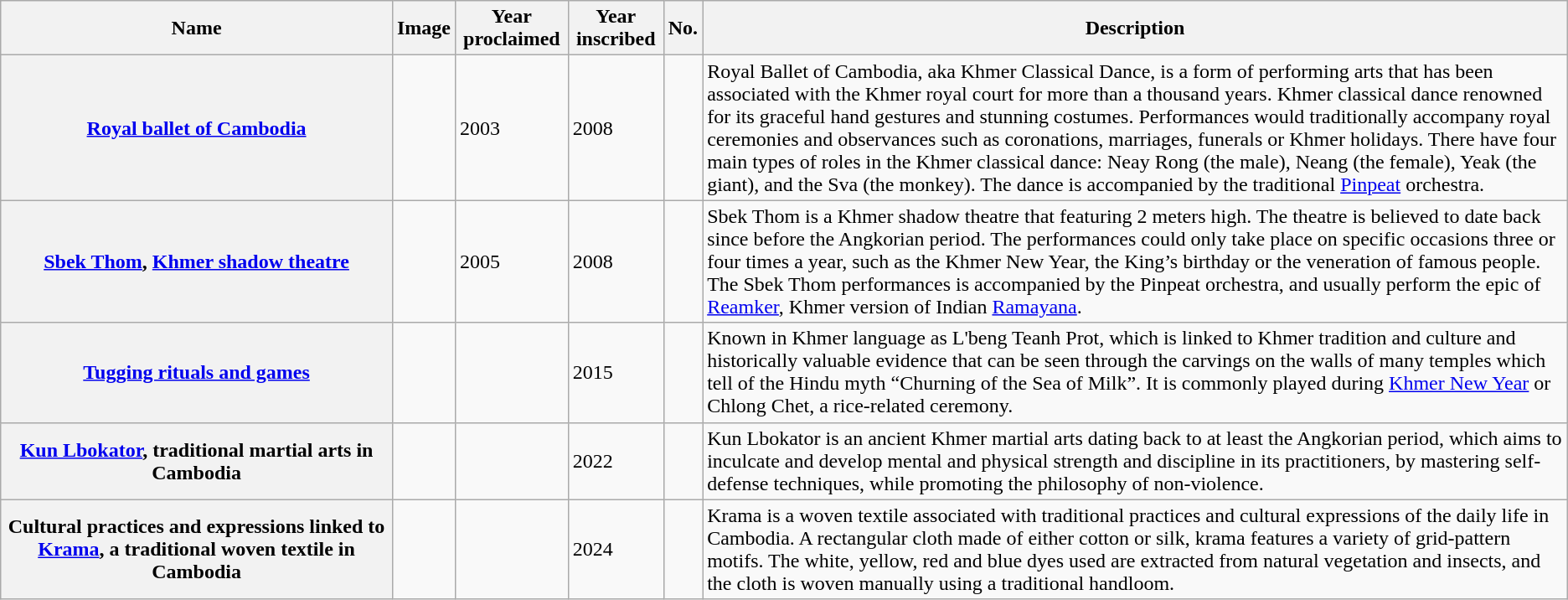<table class="wikitable sortable plainrowheaders">
<tr>
<th style="width:25%">Name</th>
<th class="unsortable">Image</th>
<th>Year proclaimed</th>
<th>Year inscribed</th>
<th>No.</th>
<th class="unsortable">Description</th>
</tr>
<tr>
<th scope="row"><a href='#'>Royal ballet of Cambodia</a></th>
<td></td>
<td>2003</td>
<td>2008</td>
<td></td>
<td>Royal Ballet of Cambodia, aka Khmer Classical Dance, is a form of performing arts that has been associated with the Khmer royal court for more than a thousand years. Khmer classical dance renowned for its graceful hand gestures and stunning costumes. Performances would traditionally accompany royal ceremonies and observances such as coronations, marriages, funerals or Khmer holidays. There have four main types of roles in the Khmer classical dance: Neay Rong (the male), Neang (the female), Yeak (the giant), and the Sva (the monkey). The dance is accompanied by the traditional <a href='#'>Pinpeat</a> orchestra.</td>
</tr>
<tr>
<th scope="row"><a href='#'>Sbek Thom</a>, <a href='#'>Khmer shadow theatre</a></th>
<td></td>
<td>2005</td>
<td>2008</td>
<td></td>
<td>Sbek Thom is a Khmer shadow theatre that featuring 2 meters high. The theatre is believed to date back since before the Angkorian period. The performances could only take place on specific occasions three or four times a year, such as the Khmer New Year, the King’s birthday or the veneration of famous people. The Sbek Thom performances is accompanied by the Pinpeat orchestra, and usually perform the epic of <a href='#'>Reamker</a>, Khmer version of Indian <a href='#'>Ramayana</a>.</td>
</tr>
<tr>
<th scope="row"><a href='#'>Tugging rituals and games</a></th>
<td></td>
<td></td>
<td>2015</td>
<td></td>
<td>Known in Khmer language as L'beng Teanh Prot, which is linked to Khmer tradition and culture and historically valuable evidence that can be seen through the carvings on the walls of many temples which tell of the Hindu myth “Churning of the Sea of Milk”. It is commonly played during <a href='#'>Khmer New Year</a> or Chlong Chet, a rice-related ceremony.</td>
</tr>
<tr>
<th scope="row"><a href='#'>Kun Lbokator</a>, traditional martial arts in Cambodia</th>
<td></td>
<td></td>
<td>2022</td>
<td></td>
<td>Kun Lbokator is an ancient Khmer martial arts dating back to at least the Angkorian period, which aims to inculcate and develop mental and physical strength and discipline in its practitioners, by mastering self-defense techniques, while promoting the philosophy of non-violence.</td>
</tr>
<tr>
<th scope="row">Cultural practices and expressions linked to <a href='#'>Krama</a>, a traditional woven textile in Cambodia</th>
<td></td>
<td></td>
<td>2024</td>
<td></td>
<td>Krama is a woven textile associated with traditional practices and cultural expressions of the daily life in Cambodia. A rectangular cloth made of either cotton or silk, krama features a variety of grid-pattern motifs. The white, yellow, red and blue dyes used are extracted from natural vegetation and insects, and the cloth is woven manually using a traditional handloom.</td>
</tr>
</table>
